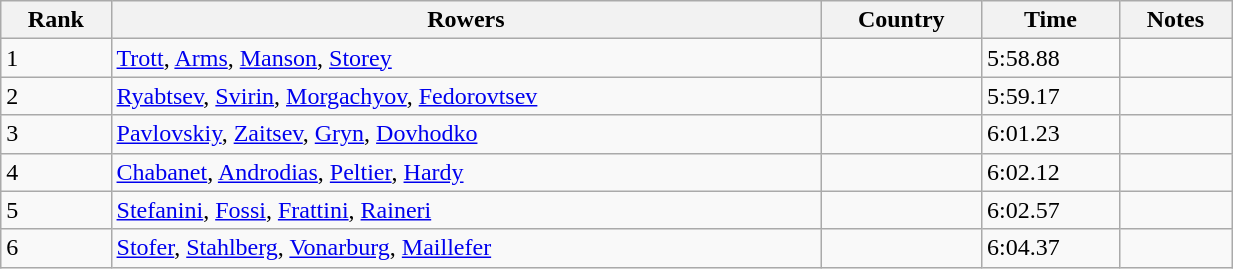<table class="wikitable sortable" width=65%>
<tr>
<th>Rank</th>
<th>Rowers</th>
<th>Country</th>
<th>Time</th>
<th>Notes</th>
</tr>
<tr>
<td>1</td>
<td><a href='#'>Trott</a>, <a href='#'>Arms</a>, <a href='#'>Manson</a>, <a href='#'>Storey</a></td>
<td></td>
<td>5:58.88</td>
<td></td>
</tr>
<tr>
<td>2</td>
<td><a href='#'>Ryabtsev</a>, <a href='#'>Svirin</a>, <a href='#'>Morgachyov</a>, <a href='#'>Fedorovtsev</a></td>
<td></td>
<td>5:59.17</td>
<td></td>
</tr>
<tr>
<td>3</td>
<td><a href='#'>Pavlovskiy</a>, <a href='#'>Zaitsev</a>, <a href='#'>Gryn</a>, <a href='#'>Dovhodko</a></td>
<td></td>
<td>6:01.23</td>
<td></td>
</tr>
<tr>
<td>4</td>
<td><a href='#'>Chabanet</a>, <a href='#'>Androdias</a>, <a href='#'>Peltier</a>, <a href='#'>Hardy</a></td>
<td></td>
<td>6:02.12</td>
<td></td>
</tr>
<tr>
<td>5</td>
<td><a href='#'>Stefanini</a>, <a href='#'>Fossi</a>, <a href='#'>Frattini</a>, <a href='#'>Raineri</a></td>
<td></td>
<td>6:02.57</td>
<td></td>
</tr>
<tr>
<td>6</td>
<td><a href='#'>Stofer</a>, <a href='#'>Stahlberg</a>, <a href='#'>Vonarburg</a>, <a href='#'>Maillefer</a></td>
<td></td>
<td>6:04.37</td>
<td></td>
</tr>
</table>
